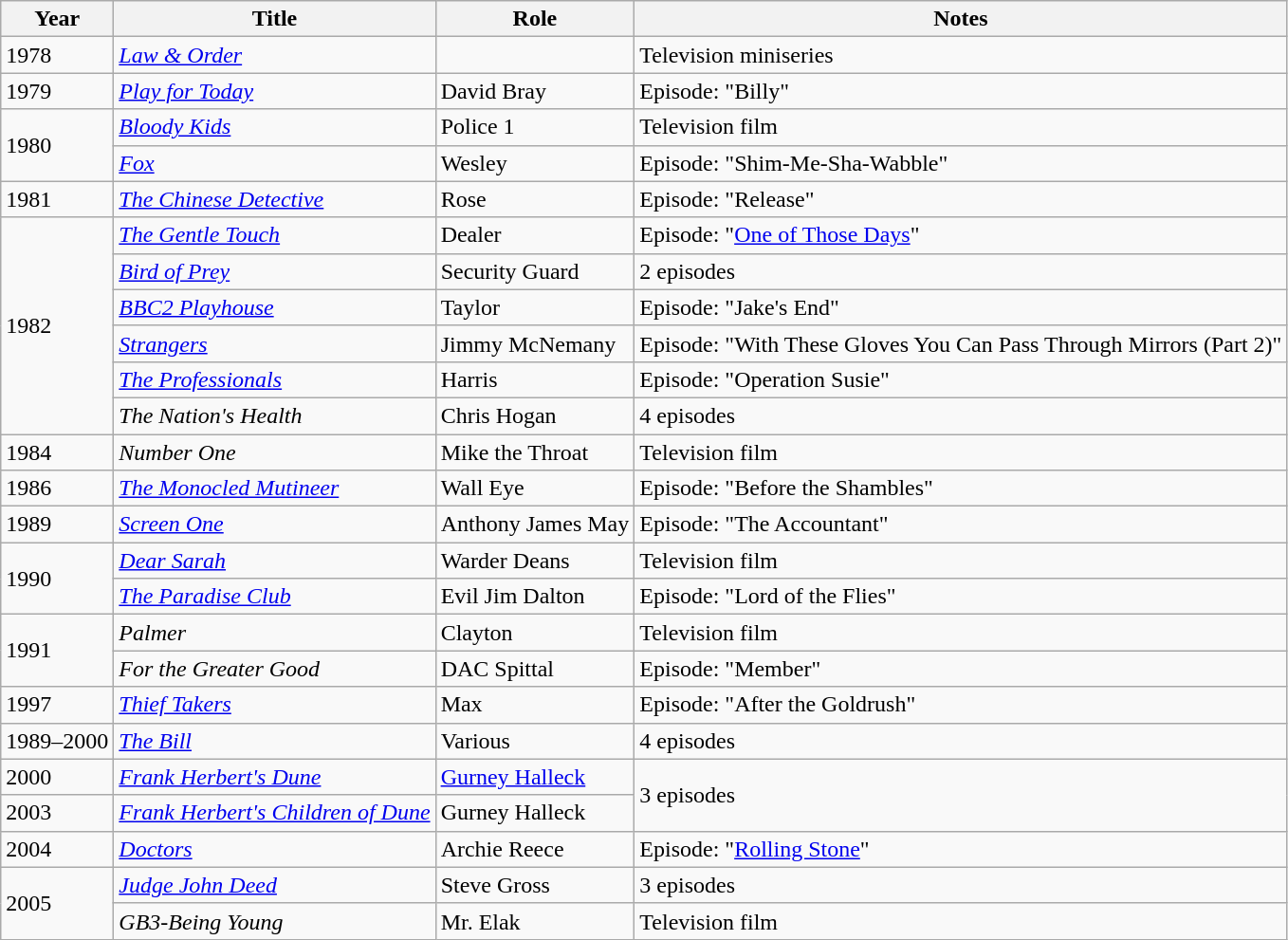<table class="wikitable sortable">
<tr>
<th>Year</th>
<th>Title</th>
<th>Role</th>
<th class="unsortable">Notes</th>
</tr>
<tr>
<td>1978</td>
<td><em><a href='#'>Law & Order</a></em></td>
<td></td>
<td>Television miniseries</td>
</tr>
<tr>
<td>1979</td>
<td><em><a href='#'>Play for Today</a></em></td>
<td>David Bray</td>
<td>Episode: "Billy"</td>
</tr>
<tr>
<td rowspan="2">1980</td>
<td><em><a href='#'>Bloody Kids</a></em></td>
<td>Police 1</td>
<td>Television film</td>
</tr>
<tr>
<td><em><a href='#'>Fox</a></em></td>
<td>Wesley</td>
<td>Episode: "Shim-Me-Sha-Wabble"</td>
</tr>
<tr>
<td>1981</td>
<td><em><a href='#'>The Chinese Detective</a></em></td>
<td>Rose</td>
<td>Episode: "Release"</td>
</tr>
<tr>
<td rowspan="6">1982</td>
<td><em><a href='#'>The Gentle Touch</a></em></td>
<td>Dealer</td>
<td>Episode: "<a href='#'>One of Those Days</a>"</td>
</tr>
<tr>
<td><em><a href='#'>Bird of Prey</a></em></td>
<td>Security Guard</td>
<td>2 episodes</td>
</tr>
<tr>
<td><em><a href='#'>BBC2 Playhouse</a></em></td>
<td>Taylor</td>
<td>Episode: "Jake's End"</td>
</tr>
<tr>
<td><em><a href='#'>Strangers</a></em></td>
<td>Jimmy McNemany</td>
<td>Episode: "With These Gloves You Can Pass Through Mirrors (Part 2)"</td>
</tr>
<tr>
<td><em><a href='#'>The Professionals</a></em></td>
<td>Harris</td>
<td>Episode: "Operation Susie"</td>
</tr>
<tr>
<td><em>The Nation's Health</em></td>
<td>Chris Hogan</td>
<td>4 episodes</td>
</tr>
<tr>
<td>1984</td>
<td><em>Number One</em></td>
<td>Mike the Throat</td>
<td>Television film</td>
</tr>
<tr>
<td>1986</td>
<td><em><a href='#'>The Monocled Mutineer</a></em></td>
<td>Wall Eye</td>
<td>Episode: "Before the Shambles"</td>
</tr>
<tr>
<td>1989</td>
<td><em><a href='#'>Screen One</a></em></td>
<td>Anthony James May</td>
<td>Episode: "The Accountant"</td>
</tr>
<tr>
<td rowspan="2">1990</td>
<td><em><a href='#'>Dear Sarah</a></em></td>
<td>Warder Deans</td>
<td>Television film</td>
</tr>
<tr>
<td><em><a href='#'>The Paradise Club</a></em></td>
<td>Evil Jim Dalton</td>
<td>Episode: "Lord of the Flies"</td>
</tr>
<tr>
<td rowspan="2">1991</td>
<td><em>Palmer</em></td>
<td>Clayton</td>
<td>Television film</td>
</tr>
<tr>
<td><em>For the Greater Good</em></td>
<td>DAC Spittal</td>
<td>Episode: "Member"</td>
</tr>
<tr>
<td>1997</td>
<td><em><a href='#'>Thief Takers</a></em></td>
<td>Max</td>
<td>Episode: "After the Goldrush"</td>
</tr>
<tr>
<td>1989–2000</td>
<td><em><a href='#'>The Bill</a></em></td>
<td>Various</td>
<td>4 episodes</td>
</tr>
<tr>
<td>2000</td>
<td><em><a href='#'>Frank Herbert's Dune</a></em></td>
<td><a href='#'>Gurney Halleck</a></td>
<td rowspan="2">3 episodes</td>
</tr>
<tr>
<td>2003</td>
<td><em><a href='#'>Frank Herbert's Children of Dune</a></em></td>
<td>Gurney Halleck</td>
</tr>
<tr>
<td>2004</td>
<td><em><a href='#'>Doctors</a></em></td>
<td>Archie Reece</td>
<td>Episode: "<a href='#'>Rolling Stone</a>"</td>
</tr>
<tr>
<td rowspan="2">2005</td>
<td><em><a href='#'>Judge John Deed</a></em></td>
<td>Steve Gross</td>
<td>3 episodes</td>
</tr>
<tr>
<td><em>GB3-Being Young</em></td>
<td>Mr. Elak</td>
<td>Television film</td>
</tr>
</table>
